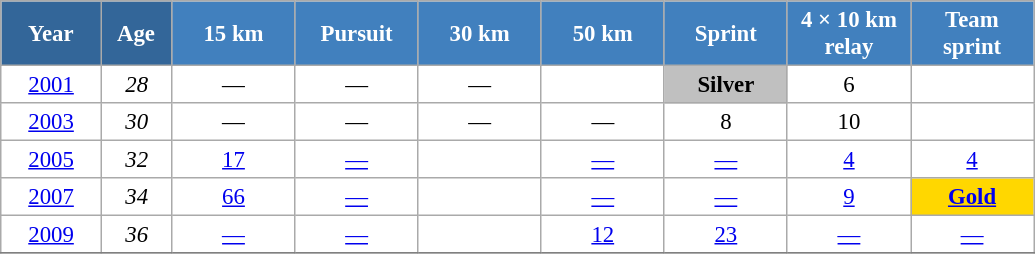<table class="wikitable" style="font-size:95%; text-align:center; border:grey solid 1px; border-collapse:collapse; background:#ffffff;">
<tr>
<th style="background-color:#369; color:white; width:60px;"> Year </th>
<th style="background-color:#369; color:white; width:40px;"> Age </th>
<th style="background-color:#4180be; color:white; width:75px;"> 15 km </th>
<th style="background-color:#4180be; color:white; width:75px;"> Pursuit </th>
<th style="background-color:#4180be; color:white; width:75px;"> 30 km </th>
<th style="background-color:#4180be; color:white; width:75px;"> 50 km </th>
<th style="background-color:#4180be; color:white; width:75px;"> Sprint </th>
<th style="background-color:#4180be; color:white; width:75px;"> 4 × 10 km <br> relay </th>
<th style="background-color:#4180be; color:white; width:75px;"> Team <br> sprint </th>
</tr>
<tr>
<td><a href='#'>2001</a></td>
<td><em>28</em></td>
<td>—</td>
<td>—</td>
<td>—</td>
<td></td>
<td style="background:silver;"><strong>Silver</strong></td>
<td>6</td>
<td></td>
</tr>
<tr>
<td><a href='#'>2003</a></td>
<td><em>30</em></td>
<td>—</td>
<td>—</td>
<td>—</td>
<td>—</td>
<td>8</td>
<td>10</td>
<td></td>
</tr>
<tr>
<td><a href='#'>2005</a></td>
<td><em>32</em></td>
<td><a href='#'>17</a></td>
<td><a href='#'>—</a></td>
<td></td>
<td><a href='#'>—</a></td>
<td><a href='#'>—</a></td>
<td><a href='#'>4</a></td>
<td><a href='#'>4</a></td>
</tr>
<tr>
<td><a href='#'>2007</a></td>
<td><em>34</em></td>
<td><a href='#'>66</a></td>
<td><a href='#'>—</a></td>
<td></td>
<td><a href='#'>—</a></td>
<td><a href='#'>—</a></td>
<td><a href='#'>9</a></td>
<td style="background:gold;"><a href='#'><strong>Gold</strong></a></td>
</tr>
<tr>
<td><a href='#'>2009</a></td>
<td><em>36</em></td>
<td><a href='#'>—</a></td>
<td><a href='#'>—</a></td>
<td></td>
<td><a href='#'>12</a></td>
<td><a href='#'>23</a></td>
<td><a href='#'>—</a></td>
<td><a href='#'>—</a></td>
</tr>
<tr>
</tr>
</table>
